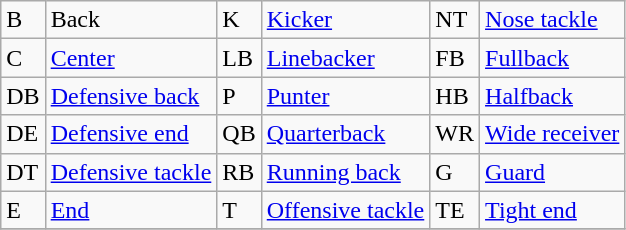<table class="wikitable">
<tr>
<td>B</td>
<td>Back</td>
<td>K</td>
<td><a href='#'>Kicker</a></td>
<td>NT</td>
<td><a href='#'>Nose tackle</a></td>
</tr>
<tr>
<td>C</td>
<td><a href='#'>Center</a></td>
<td>LB</td>
<td><a href='#'>Linebacker</a></td>
<td>FB</td>
<td><a href='#'>Fullback</a></td>
</tr>
<tr>
<td>DB</td>
<td><a href='#'>Defensive back</a></td>
<td>P</td>
<td><a href='#'>Punter</a></td>
<td>HB</td>
<td><a href='#'>Halfback</a></td>
</tr>
<tr>
<td>DE</td>
<td><a href='#'>Defensive end</a></td>
<td>QB</td>
<td><a href='#'>Quarterback</a></td>
<td>WR</td>
<td><a href='#'>Wide receiver</a></td>
</tr>
<tr>
<td>DT</td>
<td><a href='#'>Defensive tackle</a></td>
<td>RB</td>
<td><a href='#'>Running back</a></td>
<td>G</td>
<td><a href='#'>Guard</a></td>
</tr>
<tr>
<td>E</td>
<td><a href='#'>End</a></td>
<td>T</td>
<td><a href='#'>Offensive tackle</a></td>
<td>TE</td>
<td><a href='#'>Tight end</a></td>
</tr>
<tr>
</tr>
</table>
